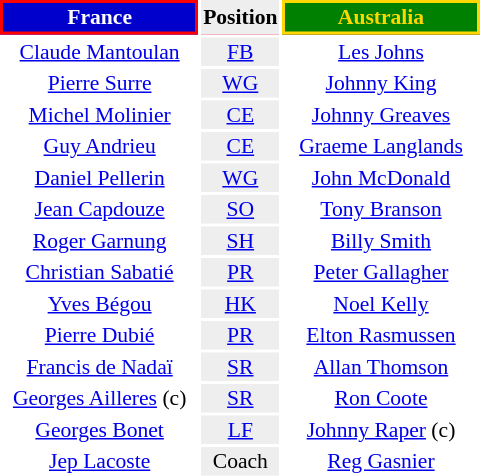<table align=right style="font-size:90%; margin-left:1em">
<tr bgcolor=#FF0033>
<th align="centre" width="126" style="border: 2px solid red; background: #0000CD; color: white">France</th>
<th align="center" style="background: #eeeeee; color: black">Position</th>
<th align="centre" width="126" style="border: 2px solid gold; background: green; color: gold">Australia</th>
</tr>
<tr>
<td align="center"><a href='#'>Claude Mantoulan</a></td>
<td align="center" style="background: #eeeeee"><a href='#'>FB</a></td>
<td align="center"><a href='#'>Les Johns</a></td>
</tr>
<tr>
<td align="center"><a href='#'>Pierre Surre</a></td>
<td align="center" style="background: #eeeeee"><a href='#'>WG</a></td>
<td align="center"><a href='#'>Johnny King</a></td>
</tr>
<tr>
<td align="center"><a href='#'>Michel Molinier</a></td>
<td align="center" style="background: #eeeeee"><a href='#'>CE</a></td>
<td align="center"><a href='#'>Johnny Greaves</a></td>
</tr>
<tr>
<td align="center"><a href='#'>Guy Andrieu</a></td>
<td align="center" style="background: #eeeeee"><a href='#'>CE</a></td>
<td align="center"><a href='#'>Graeme Langlands</a></td>
</tr>
<tr>
<td align="center"><a href='#'>Daniel Pellerin</a></td>
<td align="center" style="background: #eeeeee"><a href='#'>WG</a></td>
<td align="center"><a href='#'>John McDonald</a></td>
</tr>
<tr>
<td align="center"><a href='#'>Jean Capdouze</a></td>
<td align="center" style="background: #eeeeee"><a href='#'>SO</a></td>
<td align="center"><a href='#'>Tony Branson</a></td>
</tr>
<tr>
<td align="center"><a href='#'>Roger Garnung</a></td>
<td align="center" style="background: #eeeeee"><a href='#'>SH</a></td>
<td align="center"><a href='#'>Billy Smith</a></td>
</tr>
<tr>
<td align="center"><a href='#'>Christian Sabatié</a></td>
<td align="center" style="background: #eeeeee"><a href='#'>PR</a></td>
<td align="center"><a href='#'>Peter Gallagher</a></td>
</tr>
<tr>
<td align="center"><a href='#'>Yves Bégou</a></td>
<td align="center" style="background: #eeeeee"><a href='#'>HK</a></td>
<td align="center"><a href='#'>Noel Kelly</a></td>
</tr>
<tr>
<td align="center"><a href='#'>Pierre Dubié</a></td>
<td align="center" style="background: #eeeeee"><a href='#'>PR</a></td>
<td align="center"><a href='#'>Elton Rasmussen</a></td>
</tr>
<tr>
<td align="center"><a href='#'>Francis de Nadaï</a></td>
<td align="center" style="background: #eeeeee"><a href='#'>SR</a></td>
<td align="center"><a href='#'>Allan Thomson</a></td>
</tr>
<tr>
<td align="center"><a href='#'>Georges Ailleres</a> (c)</td>
<td align="center" style="background: #eeeeee"><a href='#'>SR</a></td>
<td align="center"><a href='#'>Ron Coote</a></td>
</tr>
<tr>
<td align="center"><a href='#'>Georges Bonet</a></td>
<td align="center" style="background: #eeeeee"><a href='#'>LF</a></td>
<td align="center"><a href='#'>Johnny Raper</a> (c)</td>
</tr>
<tr>
<td align="center"><a href='#'>Jep Lacoste</a></td>
<td align="center" style="background: #eeeeee">Coach</td>
<td align="center"><a href='#'>Reg Gasnier</a></td>
</tr>
</table>
